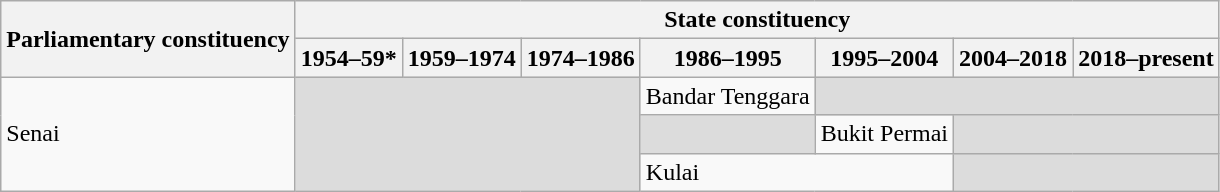<table class="wikitable">
<tr>
<th rowspan="2">Parliamentary constituency</th>
<th colspan="7">State constituency</th>
</tr>
<tr>
<th>1954–59*</th>
<th>1959–1974</th>
<th>1974–1986</th>
<th>1986–1995</th>
<th>1995–2004</th>
<th>2004–2018</th>
<th>2018–present</th>
</tr>
<tr>
<td rowspan="3">Senai</td>
<td colspan="3" rowspan="3" bgcolor="dcdcdc"></td>
<td>Bandar Tenggara</td>
<td colspan="3" bgcolor="dcdcdc"></td>
</tr>
<tr>
<td bgcolor="dcdcdc"></td>
<td>Bukit Permai</td>
<td colspan="2" bgcolor="dcdcdc"></td>
</tr>
<tr>
<td colspan="2">Kulai</td>
<td colspan="2" bgcolor="dcdcdc"></td>
</tr>
</table>
